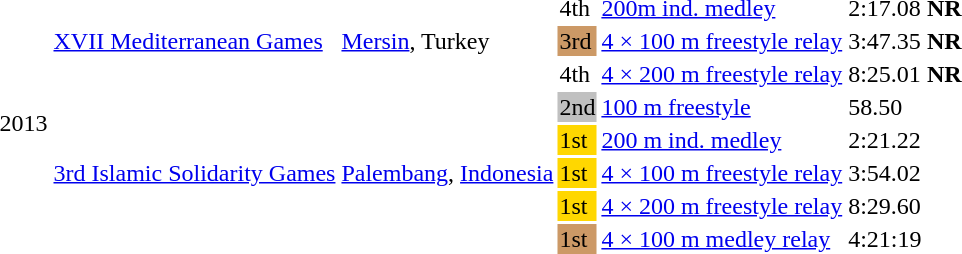<table>
<tr>
<td rowspan=8>2013</td>
<td rowspan=3><a href='#'>XVII Mediterranean Games</a></td>
<td rowspan=3><a href='#'>Mersin</a>, Turkey</td>
<td bgcolor=>4th</td>
<td><a href='#'>200m ind. medley</a></td>
<td>2:17.08 <strong>NR</strong></td>
</tr>
<tr>
<td bgcolor=cc9966>3rd</td>
<td><a href='#'>4 × 100 m freestyle relay</a></td>
<td>3:47.35 <strong>NR</strong></td>
</tr>
<tr>
<td bgcolor=>4th</td>
<td><a href='#'>4 × 200 m freestyle relay</a></td>
<td>8:25.01  <strong>NR</strong></td>
</tr>
<tr>
<td rowspan=5><a href='#'>3rd Islamic Solidarity Games</a></td>
<td rowspan=5><a href='#'>Palembang</a>, <a href='#'>Indonesia</a></td>
<td bgcolor=silver>2nd</td>
<td><a href='#'>100 m freestyle</a></td>
<td>58.50</td>
</tr>
<tr>
<td bgcolor=gold>1st</td>
<td><a href='#'>200 m ind. medley</a></td>
<td>2:21.22</td>
</tr>
<tr>
<td bgcolor=gold>1st</td>
<td><a href='#'>4 × 100 m freestyle relay</a></td>
<td>3:54.02</td>
</tr>
<tr>
<td bgcolor=gold>1st</td>
<td><a href='#'>4 × 200 m freestyle relay</a></td>
<td>8:29.60</td>
</tr>
<tr>
<td bgcolor=cc9966>1st</td>
<td><a href='#'>4 × 100 m medley relay</a></td>
<td>4:21:19</td>
</tr>
</table>
